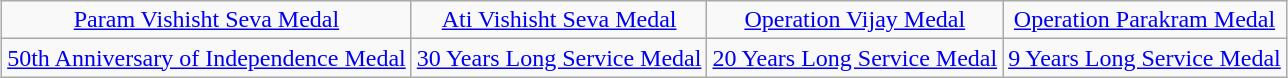<table class="wikitable" style="margin:1em auto; text-align:center;">
<tr>
<td><a href='#'>Param Vishisht Seva Medal</a></td>
<td><a href='#'>Ati Vishisht Seva Medal</a></td>
<td><a href='#'>Operation Vijay Medal</a></td>
<td><a href='#'>Operation Parakram Medal</a></td>
</tr>
<tr>
<td><a href='#'>50th Anniversary of Independence Medal</a></td>
<td><a href='#'>30 Years Long Service Medal</a></td>
<td><a href='#'>20 Years Long Service Medal</a></td>
<td><a href='#'>9 Years Long Service Medal</a></td>
</tr>
</table>
